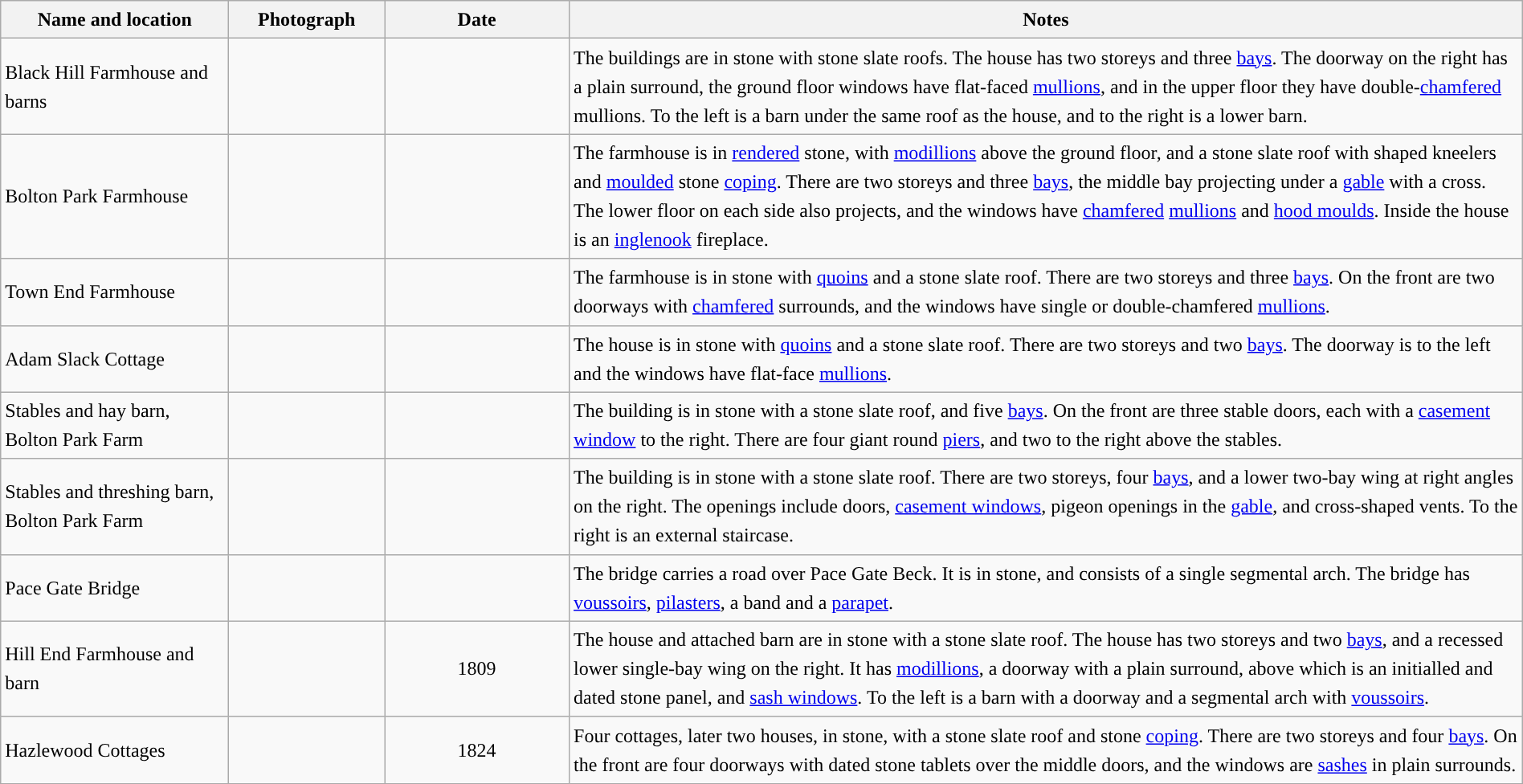<table class="wikitable sortable plainrowheaders" style="width:100%;border:0px;text-align:left;line-height:150%;">
<tr>
<th scope="col"  style="width:150px">Name and location</th>
<th scope="col"  style="width:100px" class="unsortable">Photograph</th>
<th scope="col"  style="width:120px">Date</th>
<th scope="col"  style="width:650px" class="unsortable">Notes</th>
</tr>
<tr>
<td>Black Hill Farmhouse and barns<br><small></small></td>
<td></td>
<td align="center"></td>
<td>The buildings are in stone with stone slate roofs.  The house has two storeys and three <a href='#'>bays</a>. The doorway on the right has a plain surround, the ground floor windows have flat-faced <a href='#'>mullions</a>, and in the upper floor they have double-<a href='#'>chamfered</a> mullions. To the left is a barn under the same roof as the house, and to the right is a lower barn.</td>
</tr>
<tr>
<td>Bolton Park Farmhouse<br><small></small></td>
<td></td>
<td align="center"></td>
<td>The farmhouse is in <a href='#'>rendered</a> stone, with <a href='#'>modillions</a> above the ground floor, and a stone slate roof with shaped kneelers and <a href='#'>moulded</a> stone <a href='#'>coping</a>. There are two storeys and three <a href='#'>bays</a>, the middle bay projecting under a <a href='#'>gable</a> with a cross. The lower floor on each side also projects, and the windows have <a href='#'>chamfered</a> <a href='#'>mullions</a> and <a href='#'>hood moulds</a>. Inside the house is an <a href='#'>inglenook</a> fireplace.</td>
</tr>
<tr>
<td>Town End Farmhouse<br><small></small></td>
<td></td>
<td align="center"></td>
<td>The farmhouse is in stone with <a href='#'>quoins</a> and a stone slate roof. There are two storeys and three <a href='#'>bays</a>.  On the front are two doorways with <a href='#'>chamfered</a> surrounds, and the windows have single or double-chamfered <a href='#'>mullions</a>.</td>
</tr>
<tr>
<td>Adam Slack Cottage<br><small></small></td>
<td></td>
<td align="center"></td>
<td>The house is in stone with <a href='#'>quoins</a> and a stone slate roof.  There are two storeys and two <a href='#'>bays</a>.  The doorway is to the left and the windows have flat-face <a href='#'>mullions</a>.</td>
</tr>
<tr>
<td>Stables and hay barn, Bolton Park Farm<br><small></small></td>
<td></td>
<td align="center"></td>
<td>The building is in stone with a stone slate roof, and five <a href='#'>bays</a>. On the front are three stable doors, each with a <a href='#'>casement window</a> to the right. There are four giant round <a href='#'>piers</a>, and two to the right above the stables.</td>
</tr>
<tr>
<td>Stables and threshing barn,<br>Bolton Park Farm<br><small></small></td>
<td></td>
<td align="center"></td>
<td>The building is in stone with a stone slate roof. There are two storeys, four <a href='#'>bays</a>, and a lower two-bay wing at right angles on the right. The openings include doors, <a href='#'>casement windows</a>, pigeon openings in the <a href='#'>gable</a>, and cross-shaped vents. To the right is an external staircase.</td>
</tr>
<tr>
<td>Pace Gate Bridge<br><small></small></td>
<td></td>
<td align="center"></td>
<td>The bridge carries a road over Pace Gate Beck.  It is in stone, and consists of a single segmental arch. The bridge has <a href='#'>voussoirs</a>, <a href='#'>pilasters</a>, a band and a <a href='#'>parapet</a>.</td>
</tr>
<tr>
<td>Hill End Farmhouse and barn<br><small></small></td>
<td></td>
<td align="center">1809</td>
<td>The house and attached barn are in stone with a stone slate roof. The house has two storeys and two <a href='#'>bays</a>, and a recessed lower single-bay wing on the right.  It has <a href='#'>modillions</a>, a doorway with a plain surround, above which is an initialled and dated stone panel, and <a href='#'>sash windows</a>. To the left is a barn with a doorway and a segmental arch with <a href='#'>voussoirs</a>.</td>
</tr>
<tr>
<td>Hazlewood Cottages<br><small></small></td>
<td></td>
<td align="center">1824</td>
<td>Four cottages, later two houses, in stone, with a stone slate roof and stone <a href='#'>coping</a>. There are two storeys and four <a href='#'>bays</a>. On the front are four doorways with dated stone tablets over the middle doors, and the windows are <a href='#'>sashes</a> in plain surrounds.</td>
</tr>
</table>
